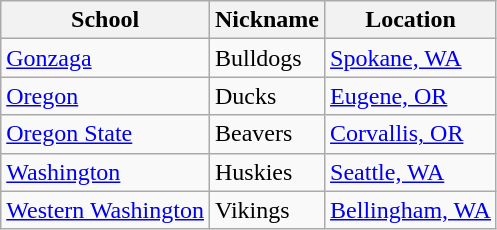<table class="wikitable sortable">
<tr>
<th>School</th>
<th>Nickname</th>
<th>Location</th>
</tr>
<tr>
<td><a href='#'>Gonzaga</a></td>
<td>Bulldogs</td>
<td><a href='#'>Spokane, WA</a></td>
</tr>
<tr>
<td><a href='#'>Oregon</a></td>
<td>Ducks</td>
<td><a href='#'>Eugene, OR</a></td>
</tr>
<tr>
<td><a href='#'>Oregon State</a></td>
<td>Beavers</td>
<td><a href='#'>Corvallis, OR</a></td>
</tr>
<tr>
<td><a href='#'>Washington</a></td>
<td>Huskies</td>
<td><a href='#'>Seattle, WA</a></td>
</tr>
<tr>
<td><a href='#'>Western Washington</a></td>
<td>Vikings</td>
<td><a href='#'>Bellingham, WA</a></td>
</tr>
</table>
